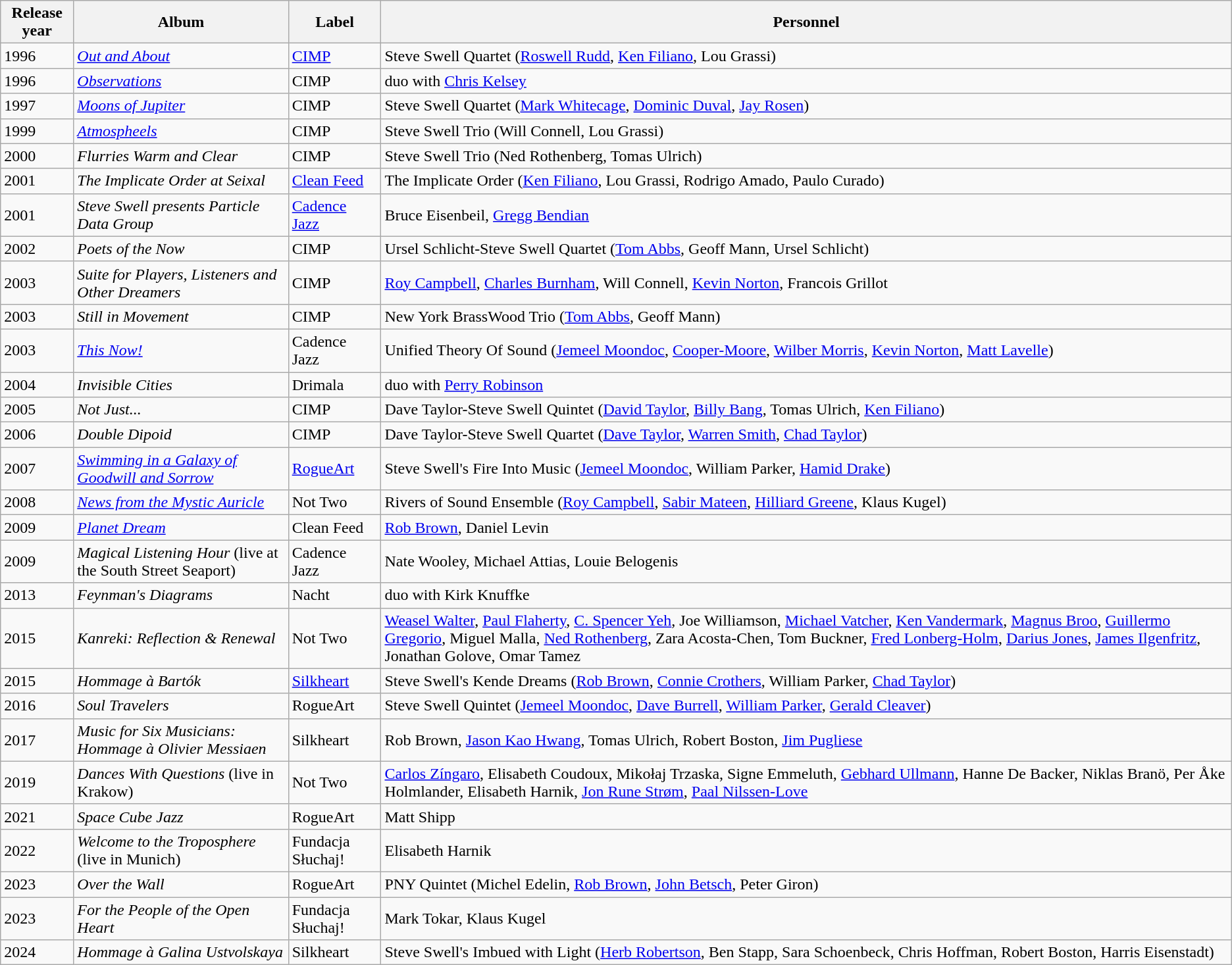<table class="wikitable sortable mw-collapsible">
<tr>
<th>Release year</th>
<th>Album</th>
<th>Label</th>
<th>Personnel</th>
</tr>
<tr>
<td>1996</td>
<td><em><a href='#'>Out and About</a></em></td>
<td><a href='#'>CIMP</a></td>
<td>Steve Swell Quartet (<a href='#'>Roswell Rudd</a>, <a href='#'>Ken Filiano</a>, Lou Grassi)</td>
</tr>
<tr>
<td>1996</td>
<td><em><a href='#'>Observations</a></em></td>
<td>CIMP</td>
<td>duo with <a href='#'>Chris Kelsey</a></td>
</tr>
<tr>
<td>1997</td>
<td><em><a href='#'>Moons of Jupiter</a></em></td>
<td>CIMP</td>
<td>Steve Swell Quartet (<a href='#'>Mark Whitecage</a>, <a href='#'>Dominic Duval</a>, <a href='#'>Jay Rosen</a>)</td>
</tr>
<tr>
<td>1999</td>
<td><em><a href='#'>Atmospheels</a></em></td>
<td>CIMP</td>
<td>Steve Swell Trio (Will Connell, Lou Grassi)</td>
</tr>
<tr>
<td>2000</td>
<td><em>Flurries Warm and Clear</em></td>
<td>CIMP</td>
<td>Steve Swell Trio (Ned Rothenberg, Tomas Ulrich)</td>
</tr>
<tr>
<td>2001</td>
<td><em>The Implicate Order at Seixal</em></td>
<td><a href='#'>Clean Feed</a></td>
<td>The Implicate Order (<a href='#'>Ken Filiano</a>, Lou Grassi, Rodrigo Amado, Paulo Curado)</td>
</tr>
<tr>
<td>2001</td>
<td><em>Steve Swell</em> <em>presents Particle Data Group</em></td>
<td><a href='#'>Cadence Jazz</a></td>
<td>Bruce Eisenbeil, <a href='#'>Gregg Bendian</a></td>
</tr>
<tr>
<td>2002</td>
<td><em>Poets of the Now</em></td>
<td>CIMP</td>
<td>Ursel Schlicht-Steve Swell Quartet (<a href='#'>Tom Abbs</a>, Geoff Mann, Ursel Schlicht)</td>
</tr>
<tr>
<td>2003</td>
<td><em>Suite for Players, Listeners and Other Dreamers</em></td>
<td>CIMP</td>
<td><a href='#'>Roy Campbell</a>, <a href='#'>Charles Burnham</a>, Will Connell, <a href='#'>Kevin Norton</a>, Francois Grillot</td>
</tr>
<tr>
<td>2003</td>
<td><em>Still in Movement</em></td>
<td>CIMP</td>
<td>New York BrassWood Trio (<a href='#'>Tom Abbs</a>, Geoff Mann)</td>
</tr>
<tr>
<td>2003</td>
<td><em><a href='#'>This Now!</a></em></td>
<td>Cadence Jazz</td>
<td>Unified Theory Of Sound (<a href='#'>Jemeel Moondoc</a>, <a href='#'>Cooper-Moore</a>, <a href='#'>Wilber Morris</a>, <a href='#'>Kevin Norton</a>, <a href='#'>Matt Lavelle</a>)</td>
</tr>
<tr>
<td>2004</td>
<td><em>Invisible Cities</em></td>
<td>Drimala</td>
<td>duo with <a href='#'>Perry Robinson</a></td>
</tr>
<tr>
<td>2005</td>
<td><em>Not Just...</em></td>
<td>CIMP</td>
<td>Dave Taylor-Steve Swell Quintet (<a href='#'>David Taylor</a>, <a href='#'>Billy Bang</a>, Tomas Ulrich, <a href='#'>Ken Filiano</a>)</td>
</tr>
<tr>
<td>2006</td>
<td><em>Double Dipoid</em></td>
<td>CIMP</td>
<td>Dave Taylor-Steve Swell Quartet (<a href='#'>Dave Taylor</a>, <a href='#'>Warren Smith</a>, <a href='#'>Chad Taylor</a>)</td>
</tr>
<tr>
<td>2007</td>
<td><em><a href='#'>Swimming in a Galaxy of Goodwill and Sorrow</a></em></td>
<td><a href='#'>RogueArt</a></td>
<td>Steve Swell's Fire Into Music (<a href='#'>Jemeel Moondoc</a>, William Parker, <a href='#'>Hamid Drake</a>)</td>
</tr>
<tr>
<td>2008</td>
<td><em><a href='#'>News from the Mystic Auricle</a></em></td>
<td>Not Two</td>
<td>Rivers of Sound Ensemble (<a href='#'>Roy Campbell</a>, <a href='#'>Sabir Mateen</a>, <a href='#'>Hilliard Greene</a>, Klaus Kugel)</td>
</tr>
<tr>
<td>2009</td>
<td><em><a href='#'>Planet Dream</a></em></td>
<td>Clean Feed</td>
<td><a href='#'>Rob Brown</a>, Daniel Levin</td>
</tr>
<tr>
<td>2009</td>
<td><em>Magical Listening Hour</em> (live at the South Street Seaport)</td>
<td>Cadence Jazz</td>
<td>Nate Wooley, Michael Attias, Louie Belogenis</td>
</tr>
<tr>
<td>2013</td>
<td><em>Feynman's Diagrams</em></td>
<td>Nacht</td>
<td>duo with Kirk Knuffke</td>
</tr>
<tr>
<td>2015</td>
<td><em>Kanreki: Reflection & Renewal</em></td>
<td>Not Two</td>
<td><a href='#'>Weasel Walter</a>, <a href='#'>Paul Flaherty</a>, <a href='#'>C. Spencer Yeh</a>, Joe Williamson, <a href='#'>Michael Vatcher</a>, <a href='#'>Ken Vandermark</a>, <a href='#'>Magnus Broo</a>, <a href='#'>Guillermo Gregorio</a>, Miguel Malla, <a href='#'>Ned Rothenberg</a>, Zara Acosta-Chen, Tom Buckner, <a href='#'>Fred Lonberg-Holm</a>, <a href='#'>Darius Jones</a>, <a href='#'>James Ilgenfritz</a>, Jonathan Golove, Omar Tamez</td>
</tr>
<tr>
<td>2015</td>
<td><em>Hommage à Bartók</em></td>
<td><a href='#'>Silkheart</a></td>
<td>Steve Swell's Kende Dreams (<a href='#'>Rob Brown</a>, <a href='#'>Connie Crothers</a>, William Parker, <a href='#'>Chad Taylor</a>)</td>
</tr>
<tr>
<td>2016</td>
<td><em>Soul Travelers</em></td>
<td>RogueArt</td>
<td>Steve Swell Quintet (<a href='#'>Jemeel Moondoc</a>, <a href='#'>Dave Burrell</a>, <a href='#'>William Parker</a>, <a href='#'>Gerald Cleaver</a>)</td>
</tr>
<tr>
<td>2017</td>
<td><em>Music for Six Musicians: Hommage à Olivier Messiaen</em></td>
<td>Silkheart</td>
<td>Rob Brown, <a href='#'>Jason Kao Hwang</a>, Tomas Ulrich, Robert Boston, <a href='#'>Jim Pugliese</a></td>
</tr>
<tr>
<td>2019</td>
<td><em>Dances With Questions</em> (live in Krakow)</td>
<td>Not Two</td>
<td><a href='#'>Carlos Zíngaro</a>, Elisabeth Coudoux, Mikołaj Trzaska, Signe Emmeluth, <a href='#'>Gebhard Ullmann</a>, Hanne De Backer, Niklas Branö, Per Åke Holmlander, Elisabeth Harnik, <a href='#'>Jon Rune Strøm</a>, <a href='#'>Paal Nilssen-Love</a></td>
</tr>
<tr>
<td>2021</td>
<td><em>Space Cube Jazz</em></td>
<td>RogueArt</td>
<td>Matt Shipp</td>
</tr>
<tr>
<td>2022</td>
<td><em>Welcome to the Troposphere</em> (live in Munich)</td>
<td>Fundacja Słuchaj!</td>
<td>Elisabeth Harnik</td>
</tr>
<tr>
<td>2023</td>
<td><em>Over the Wall</em></td>
<td>RogueArt</td>
<td>PNY Quintet (Michel Edelin, <a href='#'>Rob Brown</a>, <a href='#'>John Betsch</a>, Peter Giron)</td>
</tr>
<tr>
<td>2023</td>
<td><em>For the People of the Open Heart</em></td>
<td>Fundacja Słuchaj!</td>
<td>Mark Tokar, Klaus Kugel</td>
</tr>
<tr>
<td>2024</td>
<td><em>Hommage à Galina Ustvolskaya</em></td>
<td>Silkheart</td>
<td>Steve Swell's Imbued with Light (<a href='#'>Herb Robertson</a>, Ben Stapp, Sara Schoenbeck, Chris Hoffman, Robert Boston, Harris Eisenstadt)</td>
</tr>
</table>
